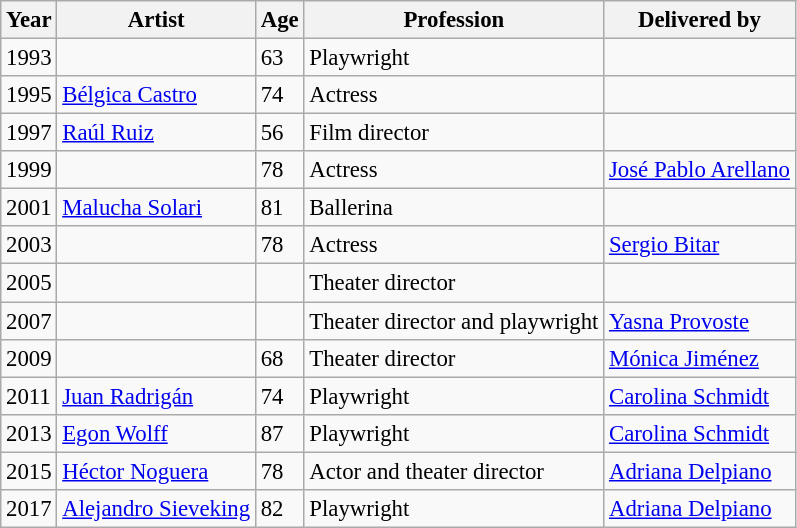<table class="wikitable" style="font-size:95%;">
<tr>
<th>Year</th>
<th>Artist</th>
<th>Age</th>
<th>Profession</th>
<th>Delivered by</th>
</tr>
<tr>
<td>1993</td>
<td></td>
<td>63</td>
<td>Playwright</td>
<td></td>
</tr>
<tr>
<td>1995</td>
<td><a href='#'>Bélgica Castro</a></td>
<td>74</td>
<td>Actress</td>
<td></td>
</tr>
<tr>
<td>1997</td>
<td><a href='#'>Raúl Ruiz</a></td>
<td>56</td>
<td>Film director</td>
<td></td>
</tr>
<tr>
<td>1999</td>
<td></td>
<td>78</td>
<td>Actress</td>
<td><a href='#'>José Pablo Arellano</a></td>
</tr>
<tr>
<td>2001</td>
<td><a href='#'>Malucha Solari</a></td>
<td>81</td>
<td>Ballerina</td>
<td></td>
</tr>
<tr>
<td>2003</td>
<td></td>
<td>78</td>
<td>Actress</td>
<td><a href='#'>Sergio Bitar</a></td>
</tr>
<tr>
<td>2005</td>
<td></td>
<td></td>
<td>Theater director</td>
<td></td>
</tr>
<tr>
<td>2007</td>
<td></td>
<td></td>
<td>Theater director and playwright</td>
<td><a href='#'>Yasna Provoste</a></td>
</tr>
<tr>
<td>2009</td>
<td></td>
<td>68</td>
<td>Theater director</td>
<td><a href='#'>Mónica Jiménez</a></td>
</tr>
<tr>
<td>2011</td>
<td><a href='#'>Juan Radrigán</a></td>
<td>74</td>
<td>Playwright</td>
<td><a href='#'>Carolina Schmidt</a></td>
</tr>
<tr>
<td>2013</td>
<td><a href='#'>Egon Wolff</a></td>
<td>87</td>
<td>Playwright</td>
<td><a href='#'>Carolina Schmidt</a></td>
</tr>
<tr>
<td>2015</td>
<td><a href='#'>Héctor Noguera</a></td>
<td>78</td>
<td>Actor and theater director</td>
<td><a href='#'>Adriana Delpiano</a></td>
</tr>
<tr>
<td>2017</td>
<td><a href='#'>Alejandro Sieveking</a></td>
<td>82</td>
<td>Playwright</td>
<td><a href='#'>Adriana Delpiano</a></td>
</tr>
</table>
